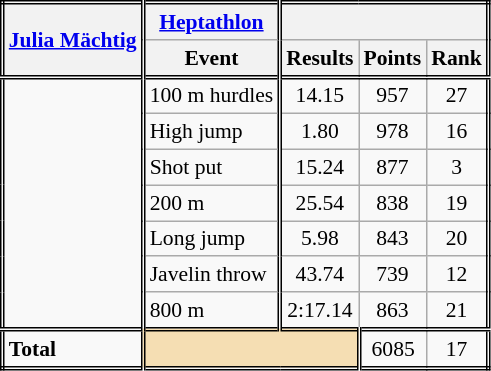<table class=wikitable style="font-size:90%; border: double;">
<tr>
<th style="border-right:double" rowspan="2"><a href='#'>Julia Mächtig</a></th>
<th style="border-right:double"><a href='#'>Heptathlon</a></th>
<th colspan="3"></th>
</tr>
<tr>
<th style="border-right:double">Event</th>
<th>Results</th>
<th>Points</th>
<th>Rank</th>
</tr>
<tr style="border-top: double;">
<td style="border-right:double" rowspan="7"></td>
<td style="border-right:double">100 m hurdles</td>
<td align=center>14.15</td>
<td align=center>957</td>
<td align=center>27</td>
</tr>
<tr>
<td style="border-right:double">High jump</td>
<td align=center>1.80</td>
<td align=center>978</td>
<td align=center>16</td>
</tr>
<tr>
<td style="border-right:double">Shot put</td>
<td align=center>15.24</td>
<td align=center>877</td>
<td align=center>3</td>
</tr>
<tr>
<td style="border-right:double">200 m</td>
<td align=center>25.54</td>
<td align=center>838</td>
<td align=center>19</td>
</tr>
<tr>
<td style="border-right:double">Long jump</td>
<td align=center>5.98</td>
<td align=center>843</td>
<td align=center>20</td>
</tr>
<tr>
<td style="border-right:double">Javelin throw</td>
<td align=center>43.74</td>
<td align=center>739</td>
<td align=center>12</td>
</tr>
<tr>
<td style="border-right:double">800 m</td>
<td align=center>2:17.14</td>
<td align=center>863</td>
<td align=center>21</td>
</tr>
<tr style="border-top: double;">
<td style="border-right:double"><strong>Total</strong></td>
<td colspan="2" style="background:wheat; border-right:double;"></td>
<td align=center>6085</td>
<td align=center>17</td>
</tr>
</table>
